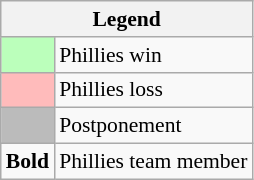<table class="wikitable" style="font-size:90%">
<tr>
<th colspan="2">Legend</th>
</tr>
<tr>
<td style="background:#bfb;"> </td>
<td>Phillies win</td>
</tr>
<tr>
<td style="background:#fbb;"> </td>
<td>Phillies loss</td>
</tr>
<tr>
<td style="background:#bbb;"> </td>
<td>Postponement</td>
</tr>
<tr>
<td><strong>Bold</strong></td>
<td>Phillies team member</td>
</tr>
</table>
